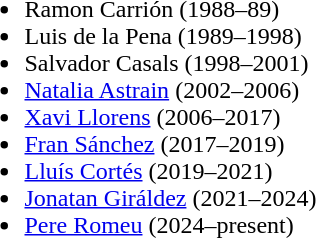<table>
<tr style="vertical-align:top">
<td><br><ul><li> Ramon Carrión (1988–89)</li><li> Luis de la Pena (1989–1998)</li><li> Salvador Casals (1998–2001)</li><li> <a href='#'>Natalia Astrain</a> (2002–2006)</li><li> <a href='#'>Xavi Llorens</a> (2006–2017)</li><li> <a href='#'>Fran Sánchez</a> (2017–2019)</li><li> <a href='#'>Lluís Cortés</a> (2019–2021)</li><li> <a href='#'>Jonatan Giráldez</a> (2021–2024)</li><li> <a href='#'>Pere Romeu</a> (2024–present)</li></ul></td>
</tr>
</table>
